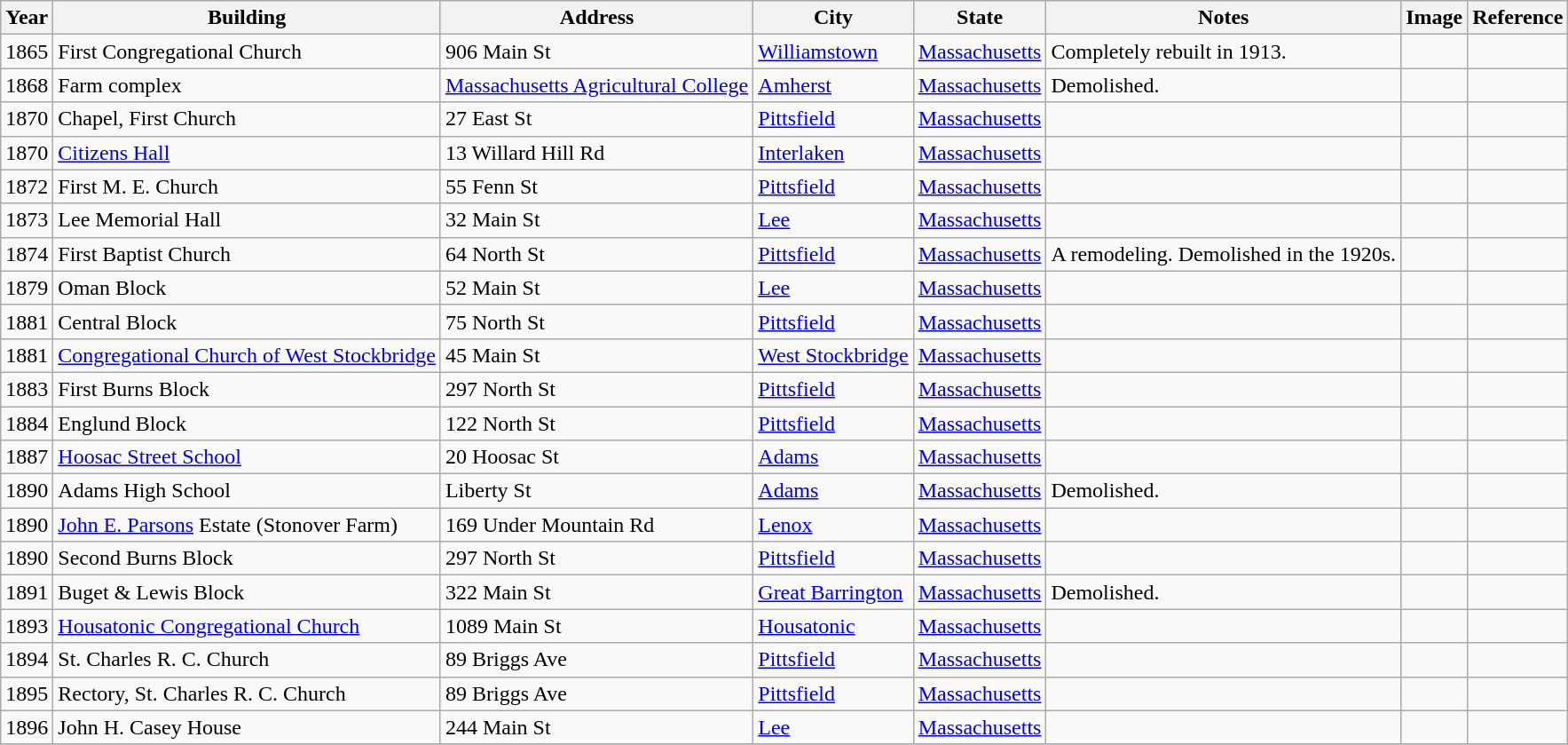<table class="wikitable sortable" border="1">
<tr>
<th>Year</th>
<th>Building</th>
<th>Address</th>
<th>City</th>
<th>State</th>
<th>Notes</th>
<th>Image</th>
<th>Reference</th>
</tr>
<tr>
<td>1865</td>
<td>First Congregational Church</td>
<td>906 Main St</td>
<td><a href='#'>Williamstown</a></td>
<td><a href='#'>Massachusetts</a></td>
<td>Completely rebuilt in 1913.</td>
<td></td>
<td></td>
</tr>
<tr>
<td>1868</td>
<td>Farm complex</td>
<td><a href='#'>Massachusetts Agricultural College</a></td>
<td><a href='#'>Amherst</a></td>
<td><a href='#'>Massachusetts</a></td>
<td>Demolished.</td>
<td></td>
<td></td>
</tr>
<tr>
<td>1870</td>
<td>Chapel, First Church</td>
<td>27 East St</td>
<td><a href='#'>Pittsfield</a></td>
<td><a href='#'>Massachusetts</a></td>
<td></td>
<td></td>
<td></td>
</tr>
<tr>
<td>1870</td>
<td><a href='#'>Citizens Hall</a></td>
<td>13 Willard Hill Rd</td>
<td><a href='#'>Interlaken</a></td>
<td><a href='#'>Massachusetts</a></td>
<td></td>
<td></td>
<td></td>
</tr>
<tr>
<td>1872</td>
<td>First M. E. Church</td>
<td>55 Fenn St</td>
<td><a href='#'>Pittsfield</a></td>
<td><a href='#'>Massachusetts</a></td>
<td></td>
<td></td>
<td></td>
</tr>
<tr>
<td>1873</td>
<td>Lee Memorial Hall</td>
<td>32 Main St</td>
<td><a href='#'>Lee</a></td>
<td><a href='#'>Massachusetts</a></td>
<td></td>
<td></td>
<td></td>
</tr>
<tr>
<td>1874</td>
<td>First Baptist Church</td>
<td>64 North St</td>
<td><a href='#'>Pittsfield</a></td>
<td><a href='#'>Massachusetts</a></td>
<td>A remodeling. Demolished in the 1920s.</td>
<td></td>
<td></td>
</tr>
<tr>
<td>1879</td>
<td>Oman Block</td>
<td>52 Main St</td>
<td><a href='#'>Lee</a></td>
<td><a href='#'>Massachusetts</a></td>
<td></td>
<td></td>
<td></td>
</tr>
<tr>
<td>1881</td>
<td>Central Block</td>
<td>75 North St</td>
<td><a href='#'>Pittsfield</a></td>
<td><a href='#'>Massachusetts</a></td>
<td></td>
<td></td>
<td></td>
</tr>
<tr>
<td>1881</td>
<td><a href='#'>Congregational Church of West Stockbridge</a></td>
<td>45 Main St</td>
<td><a href='#'>West Stockbridge</a></td>
<td><a href='#'>Massachusetts</a></td>
<td></td>
<td></td>
<td></td>
</tr>
<tr>
<td>1883</td>
<td>First Burns Block</td>
<td>297 North St</td>
<td><a href='#'>Pittsfield</a></td>
<td><a href='#'>Massachusetts</a></td>
<td></td>
<td></td>
<td></td>
</tr>
<tr>
<td>1884</td>
<td>Englund Block</td>
<td>122 North St</td>
<td><a href='#'>Pittsfield</a></td>
<td><a href='#'>Massachusetts</a></td>
<td></td>
<td></td>
<td></td>
</tr>
<tr>
<td>1887</td>
<td><a href='#'>Hoosac Street School</a></td>
<td>20 Hoosac St</td>
<td><a href='#'>Adams</a></td>
<td><a href='#'>Massachusetts</a></td>
<td></td>
<td></td>
<td></td>
</tr>
<tr>
<td>1890</td>
<td>Adams High School</td>
<td>Liberty St</td>
<td><a href='#'>Adams</a></td>
<td><a href='#'>Massachusetts</a></td>
<td>Demolished.</td>
<td></td>
<td></td>
</tr>
<tr>
<td>1890</td>
<td><a href='#'>John E. Parsons</a> Estate (Stonover Farm)</td>
<td>169 Under Mountain Rd</td>
<td><a href='#'>Lenox</a></td>
<td><a href='#'>Massachusetts</a></td>
<td></td>
<td></td>
<td></td>
</tr>
<tr>
<td>1890</td>
<td>Second Burns Block</td>
<td>297 North St</td>
<td><a href='#'>Pittsfield</a></td>
<td><a href='#'>Massachusetts</a></td>
<td></td>
<td></td>
<td></td>
</tr>
<tr>
<td>1891</td>
<td>Buget & Lewis Block</td>
<td>322 Main St</td>
<td><a href='#'>Great Barrington</a></td>
<td><a href='#'>Massachusetts</a></td>
<td>Demolished.</td>
<td></td>
<td></td>
</tr>
<tr>
<td>1893</td>
<td><a href='#'>Housatonic Congregational Church</a></td>
<td>1089 Main St</td>
<td><a href='#'>Housatonic</a></td>
<td><a href='#'>Massachusetts</a></td>
<td></td>
<td></td>
<td></td>
</tr>
<tr>
<td>1894</td>
<td>St. Charles R. C. Church</td>
<td>89 Briggs Ave</td>
<td><a href='#'>Pittsfield</a></td>
<td><a href='#'>Massachusetts</a></td>
<td></td>
<td></td>
<td></td>
</tr>
<tr>
<td>1895</td>
<td>Rectory, St. Charles R. C. Church</td>
<td>89 Briggs Ave</td>
<td><a href='#'>Pittsfield</a></td>
<td><a href='#'>Massachusetts</a></td>
<td></td>
<td></td>
<td></td>
</tr>
<tr>
<td>1896</td>
<td>John H. Casey House</td>
<td>244 Main St</td>
<td><a href='#'>Lee</a></td>
<td><a href='#'>Massachusetts</a></td>
<td></td>
<td></td>
<td></td>
</tr>
<tr>
</tr>
</table>
